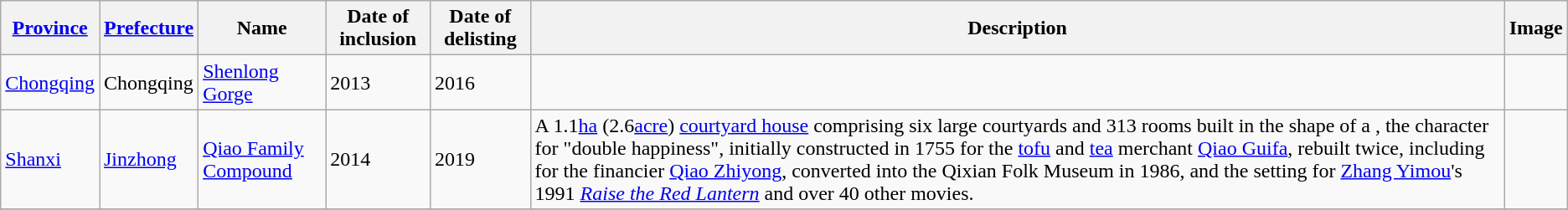<table class="wikitable sortable" style="text-align:left;">
<tr>
<th scope="col"><a href='#'>Province</a></th>
<th scope="col"><a href='#'>Prefecture</a></th>
<th scope="col">Name</th>
<th scope="col">Date of inclusion</th>
<th scope="col">Date of delisting</th>
<th scope="col">Description</th>
<th scope="col">Image</th>
</tr>
<tr>
<td><a href='#'>Chongqing</a></td>
<td>Chongqing</td>
<td><a href='#'>Shenlong Gorge</a></td>
<td>2013</td>
<td>2016</td>
<td></td>
<td></td>
</tr>
<tr>
<td><a href='#'>Shanxi</a></td>
<td><a href='#'>Jinzhong</a></td>
<td><a href='#'>Qiao Family Compound</a></td>
<td>2014</td>
<td>2019</td>
<td>A 1.1<a href='#'>ha</a> (2.6<a href='#'>acre</a>) <a href='#'>courtyard house</a> comprising six large courtyards and 313 rooms built in the shape of a , the character for "double happiness", initially constructed in 1755 for the <a href='#'>tofu</a> and <a href='#'>tea</a> merchant <a href='#'>Qiao Guifa</a>, rebuilt twice, including for the financier <a href='#'>Qiao Zhiyong</a>, converted into the Qixian Folk Museum in 1986, and the setting for <a href='#'>Zhang Yimou</a>'s 1991 <em><a href='#'>Raise the Red Lantern</a></em> and over 40 other movies.</td>
<td></td>
</tr>
<tr>
</tr>
</table>
